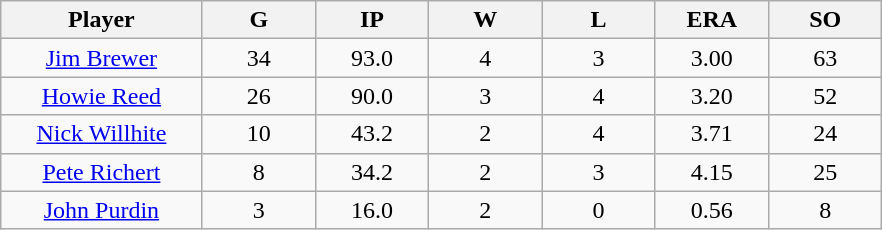<table class="wikitable sortable">
<tr>
<th bgcolor="#DDDDFF" width="16%">Player</th>
<th bgcolor="#DDDDFF" width="9%">G</th>
<th bgcolor="#DDDDFF" width="9%">IP</th>
<th bgcolor="#DDDDFF" width="9%">W</th>
<th bgcolor="#DDDDFF" width="9%">L</th>
<th bgcolor="#DDDDFF" width="9%">ERA</th>
<th bgcolor="#DDDDFF" width="9%">SO</th>
</tr>
<tr align="center">
<td><a href='#'>Jim Brewer</a></td>
<td>34</td>
<td>93.0</td>
<td>4</td>
<td>3</td>
<td>3.00</td>
<td>63</td>
</tr>
<tr align=center>
<td><a href='#'>Howie Reed</a></td>
<td>26</td>
<td>90.0</td>
<td>3</td>
<td>4</td>
<td>3.20</td>
<td>52</td>
</tr>
<tr align="center">
<td><a href='#'>Nick Willhite</a></td>
<td>10</td>
<td>43.2</td>
<td>2</td>
<td>4</td>
<td>3.71</td>
<td>24</td>
</tr>
<tr align="center">
<td><a href='#'>Pete Richert</a></td>
<td>8</td>
<td>34.2</td>
<td>2</td>
<td>3</td>
<td>4.15</td>
<td>25</td>
</tr>
<tr align="center">
<td><a href='#'>John Purdin</a></td>
<td>3</td>
<td>16.0</td>
<td>2</td>
<td>0</td>
<td>0.56</td>
<td>8</td>
</tr>
</table>
